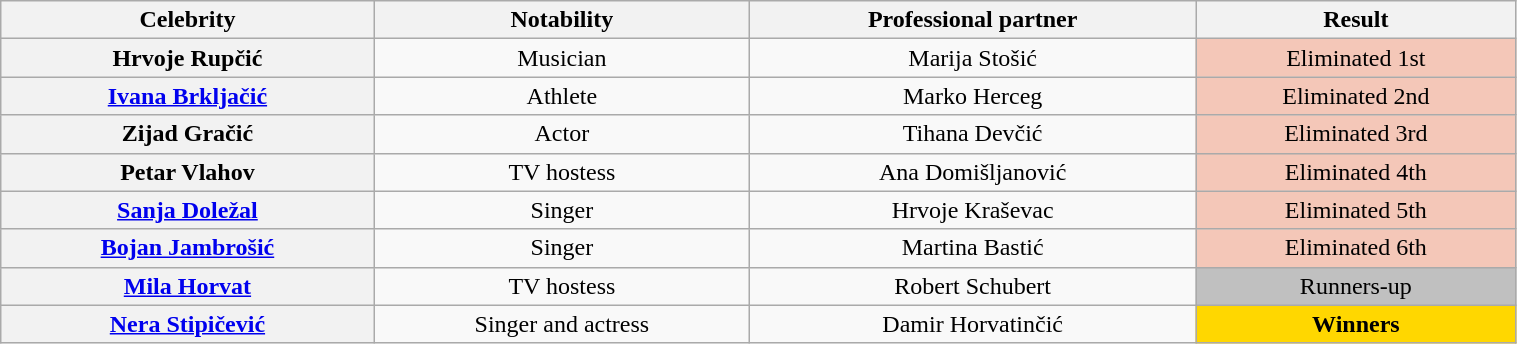<table class="wikitable sortable" style="text-align:center; width:80%">
<tr>
<th scope="col">Celebrity</th>
<th scope="col" class="unsortable">Notability</th>
<th scope="col">Professional partner</th>
<th scope="col">Result</th>
</tr>
<tr>
<th scope="row">Hrvoje Rupčić</th>
<td>Musician</td>
<td>Marija Stošić</td>
<td bgcolor="f4c7b8">Eliminated 1st</td>
</tr>
<tr>
<th scope="row"><a href='#'>Ivana Brkljačić</a></th>
<td>Athlete</td>
<td>Marko Herceg</td>
<td bgcolor="f4c7b8">Eliminated 2nd</td>
</tr>
<tr>
<th scope="row">Zijad Gračić</th>
<td>Actor</td>
<td>Tihana Devčić</td>
<td bgcolor="f4c7b8">Eliminated 3rd</td>
</tr>
<tr>
<th scope="row">Petar Vlahov</th>
<td>TV hostess</td>
<td>Ana Domišljanović</td>
<td bgcolor="f4c7b8">Eliminated 4th</td>
</tr>
<tr>
<th scope="row"><a href='#'>Sanja Doležal</a></th>
<td>Singer</td>
<td>Hrvoje Kraševac</td>
<td bgcolor="f4c7b8">Eliminated 5th</td>
</tr>
<tr>
<th scope="row"><a href='#'>Bojan Jambrošić</a></th>
<td>Singer</td>
<td>Martina Bastić</td>
<td bgcolor="f4c7b8">Eliminated 6th</td>
</tr>
<tr>
<th scope="row"><a href='#'>Mila Horvat</a></th>
<td>TV hostess</td>
<td>Robert Schubert</td>
<td bgcolor="silver">Runners-up</td>
</tr>
<tr>
<th scope="row"><a href='#'>Nera Stipičević</a></th>
<td>Singer and actress</td>
<td>Damir Horvatinčić</td>
<td bgcolor="gold"><strong>Winners</strong></td>
</tr>
</table>
